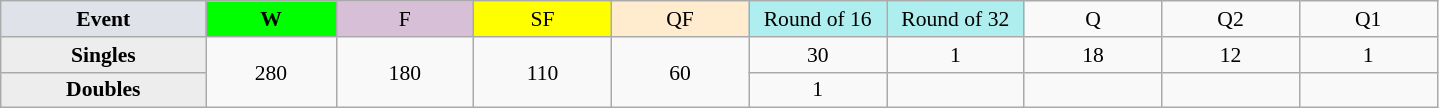<table class=wikitable style=font-size:90%;text-align:center>
<tr>
<td style="width:130px; background:#dfe2e9;"><strong>Event</strong></td>
<td style="width:80px; background:lime;"><strong>W</strong></td>
<td style="width:85px; background:thistle;">F</td>
<td style="width:85px; background:#ff0;">SF</td>
<td style="width:85px; background:#ffebcd;">QF</td>
<td style="width:85px; background:#afeeee;">Round of 16</td>
<td style="width:85px; background:#afeeee;">Round of 32</td>
<td width=85>Q</td>
<td width=85>Q2</td>
<td width=85>Q1</td>
</tr>
<tr>
<th style="background:#ededed;">Singles</th>
<td rowspan=2>280</td>
<td rowspan=2>180</td>
<td rowspan=2>110</td>
<td rowspan=2>60</td>
<td>30</td>
<td>1</td>
<td>18</td>
<td>12</td>
<td>1</td>
</tr>
<tr>
<th style="background:#ededed;">Doubles</th>
<td>1</td>
<td></td>
<td></td>
<td></td>
<td></td>
</tr>
</table>
